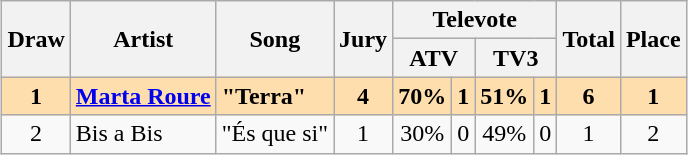<table class="sortable wikitable" style="margin: 1em auto 1em auto; text-align:center">
<tr>
<th rowspan="2">Draw</th>
<th rowspan="2">Artist</th>
<th rowspan="2">Song</th>
<th rowspan="2">Jury</th>
<th colspan="4">Televote</th>
<th rowspan="2">Total</th>
<th rowspan="2">Place</th>
</tr>
<tr>
<th colspan="2">ATV</th>
<th colspan="2">TV3</th>
</tr>
<tr style="font-weight:bold; background:navajowhite;">
<td>1</td>
<td align="left"><a href='#'>Marta Roure</a></td>
<td align="left">"Terra"</td>
<td>4</td>
<td>70%</td>
<td>1</td>
<td>51%</td>
<td>1</td>
<td>6</td>
<td>1</td>
</tr>
<tr>
<td>2</td>
<td align="left">Bis a Bis</td>
<td align="left">"És que si"</td>
<td>1</td>
<td>30%</td>
<td>0</td>
<td>49%</td>
<td>0</td>
<td>1</td>
<td>2</td>
</tr>
</table>
